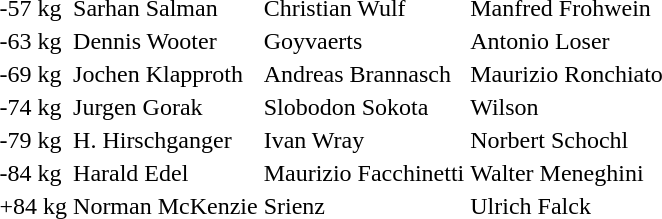<table>
<tr>
<td>-57 kg</td>
<td>Sarhan Salman </td>
<td>Christian Wulf </td>
<td>Manfred Frohwein </td>
</tr>
<tr>
<td>-63 kg</td>
<td>Dennis Wooter </td>
<td>Goyvaerts </td>
<td>Antonio Loser </td>
</tr>
<tr>
<td>-69 kg</td>
<td>Jochen Klapproth </td>
<td>Andreas Brannasch </td>
<td>Maurizio Ronchiato </td>
</tr>
<tr>
<td>-74 kg</td>
<td>Jurgen Gorak </td>
<td>Slobodon Sokota </td>
<td>Wilson </td>
</tr>
<tr>
<td>-79 kg</td>
<td>H. Hirschganger </td>
<td>Ivan Wray </td>
<td>Norbert Schochl </td>
</tr>
<tr>
<td>-84 kg</td>
<td>Harald Edel </td>
<td>Maurizio Facchinetti </td>
<td>Walter Meneghini </td>
</tr>
<tr>
<td>+84 kg</td>
<td>Norman McKenzie </td>
<td>Srienz </td>
<td>Ulrich Falck </td>
</tr>
<tr>
</tr>
</table>
